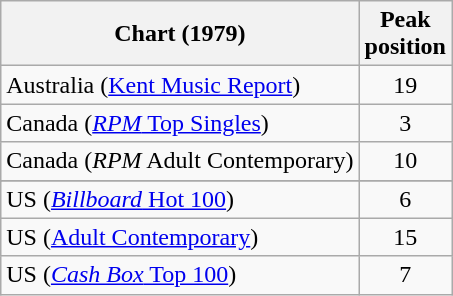<table class="wikitable sortable">
<tr>
<th>Chart (1979)</th>
<th>Peak<br>position</th>
</tr>
<tr>
<td>Australia (<a href='#'>Kent Music Report</a>)</td>
<td align="center">19</td>
</tr>
<tr>
<td>Canada (<a href='#'><em>RPM</em> Top Singles</a>)</td>
<td style="text-align:center;">3</td>
</tr>
<tr>
<td>Canada (<em>RPM</em> Adult Contemporary)</td>
<td style="text-align:center;">10</td>
</tr>
<tr>
</tr>
<tr>
<td>US (<a href='#'><em>Billboard</em> Hot 100</a>)</td>
<td style="text-align:center;">6</td>
</tr>
<tr>
<td>US (<a href='#'>Adult Contemporary</a>)</td>
<td align="center">15</td>
</tr>
<tr>
<td>US (<a href='#'><em>Cash Box</em> Top 100</a>)</td>
<td align="center">7</td>
</tr>
</table>
